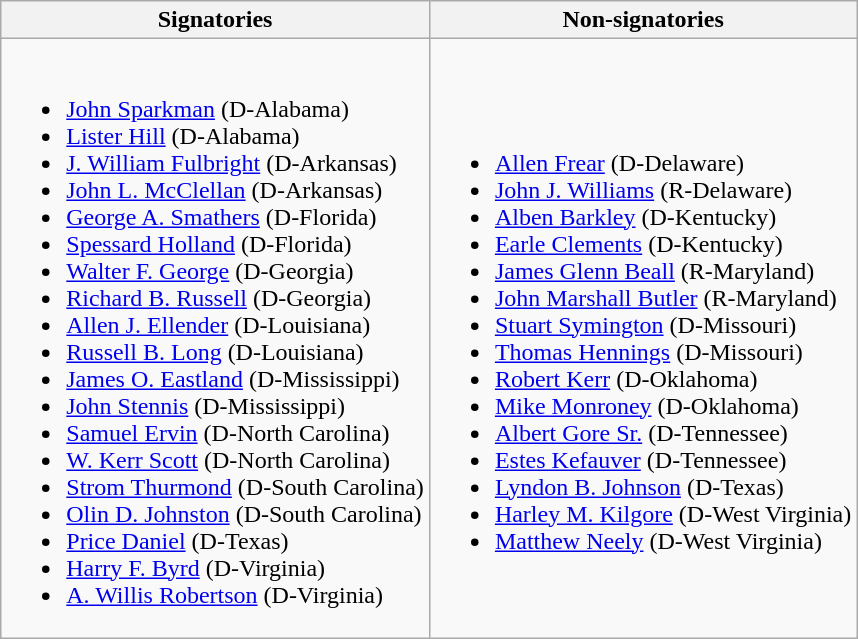<table class="wikitable">
<tr>
<th>Signatories</th>
<th>Non-signatories</th>
</tr>
<tr>
<td><br><ul><li><a href='#'>John Sparkman</a> (D-Alabama)</li><li><a href='#'>Lister Hill</a> (D-Alabama)</li><li><a href='#'>J. William Fulbright</a> (D-Arkansas)</li><li><a href='#'>John L. McClellan</a> (D-Arkansas)</li><li><a href='#'>George A. Smathers</a> (D-Florida)</li><li><a href='#'>Spessard Holland</a> (D-Florida)</li><li><a href='#'>Walter F. George</a> (D-Georgia)</li><li><a href='#'>Richard B. Russell</a> (D-Georgia)</li><li><a href='#'>Allen J. Ellender</a> (D-Louisiana)</li><li><a href='#'>Russell B. Long</a> (D-Louisiana)</li><li><a href='#'>James O. Eastland</a> (D-Mississippi)</li><li><a href='#'>John Stennis</a> (D-Mississippi)</li><li><a href='#'>Samuel Ervin</a> (D-North Carolina)</li><li><a href='#'>W. Kerr Scott</a> (D-North Carolina)</li><li><a href='#'>Strom Thurmond</a> (D-South Carolina)</li><li><a href='#'>Olin D. Johnston</a> (D-South Carolina)</li><li><a href='#'>Price Daniel</a> (D-Texas)</li><li><a href='#'>Harry F. Byrd</a> (D-Virginia)</li><li><a href='#'>A. Willis Robertson</a> (D-Virginia)</li></ul></td>
<td><br><ul><li><a href='#'>Allen Frear</a> (D-Delaware)</li><li><a href='#'>John J. Williams</a> (R-Delaware)</li><li><a href='#'>Alben Barkley</a> (D-Kentucky)</li><li><a href='#'>Earle Clements</a> (D-Kentucky)</li><li><a href='#'>James Glenn Beall</a> (R-Maryland)</li><li><a href='#'>John Marshall Butler</a> (R-Maryland)</li><li><a href='#'>Stuart Symington</a> (D-Missouri)</li><li><a href='#'>Thomas Hennings</a> (D-Missouri)</li><li><a href='#'>Robert Kerr</a> (D-Oklahoma)</li><li><a href='#'>Mike Monroney</a> (D-Oklahoma)</li><li><a href='#'>Albert Gore Sr.</a> (D-Tennessee)</li><li><a href='#'>Estes Kefauver</a> (D-Tennessee)</li><li><a href='#'>Lyndon B. Johnson</a> (D-Texas)</li><li><a href='#'>Harley M. Kilgore</a> (D-West Virginia)</li><li><a href='#'>Matthew Neely</a> (D-West Virginia)</li></ul></td>
</tr>
</table>
